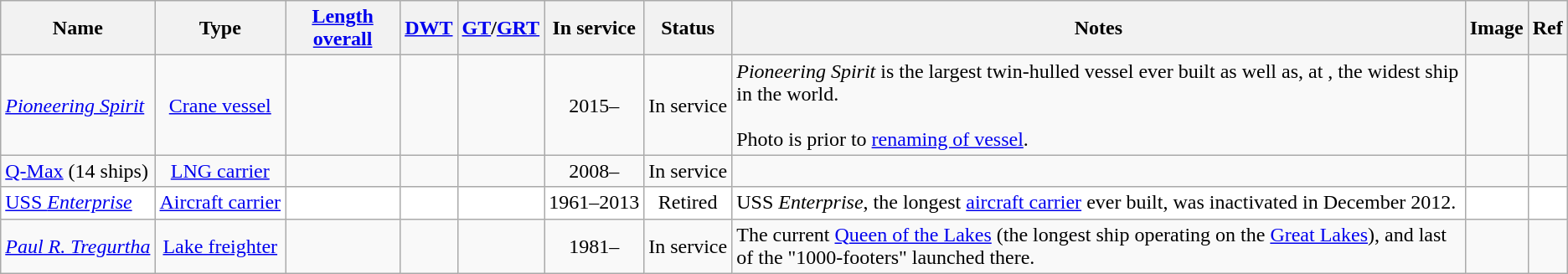<table class="sortable wikitable">
<tr>
<th align="left">Name</th>
<th>Type</th>
<th><a href='#'>Length overall</a></th>
<th data-sort-type="number"><a href='#'>DWT</a></th>
<th><a href='#'>GT</a>/<a href='#'>GRT</a></th>
<th style="white-space:nowrap">In service</th>
<th>Status</th>
<th class="unsortable">Notes</th>
<th class="unsortable">Image</th>
<th class="unsortable">Ref</th>
</tr>
<tr>
<td style="white-space:nowrap"><em><a href='#'>Pioneering Spirit</a></em></td>
<td style="white-space:nowrap" align="center"><a href='#'>Crane vessel</a></td>
<td style="white-space:nowrap" align="center"></td>
<td style="white-space:nowrap" align="center"></td>
<td style="white-space:nowrap" align="center"></td>
<td style="white-space:nowrap" align="center">2015–</td>
<td align="center">In service</td>
<td><em>Pioneering Spirit</em> is the largest twin-hulled vessel ever built as well as, at , the widest ship in the world.<br><br>Photo is prior to <a href='#'>renaming of vessel</a>.<small></small></td>
<td></td>
<td align="center"></td>
</tr>
<tr>
<td><a href='#'>Q-Max</a> (14 ships)</td>
<td style="white-space:nowrap" align="center"><a href='#'>LNG carrier</a></td>
<td style="white-space:nowrap" align="center"></td>
<td style="white-space:nowrap" align="center"></td>
<td style="white-space:nowrap" align="center"></td>
<td style="white-space:nowrap" align="center">2008–</td>
<td style="white-space:nowrap" align="center">In service</td>
<td></td>
<td></td>
<td align="center"></td>
</tr>
<tr style="background:#FFFFFF;">
<td style="white-space:nowrap"><a href='#'>USS <em>Enterprise</em></a></td>
<td style="white-space:nowrap" align="center"><a href='#'>Aircraft carrier</a></td>
<td style="white-space:nowrap" align="center"></td>
<td style="white-space:nowrap" align="center"></td>
<td></td>
<td style="white-space:nowrap" align="center">1961–2013</td>
<td style="white-space:nowrap" align="center">Retired</td>
<td>USS <em>Enterprise</em>, the longest <a href='#'>aircraft carrier</a> ever built, was inactivated in December 2012.</td>
<td></td>
<td align="center"></td>
</tr>
<tr>
<td style="white-space:nowrap"><em><a href='#'>Paul R. Tregurtha</a></em></td>
<td style="white-space:nowrap" align="center"><a href='#'>Lake freighter</a></td>
<td style="white-space:nowrap" align="center"></td>
<td style="white-space:nowrap" align="center"></td>
<td style="white-space:nowrap" align="center"></td>
<td style="white-space:nowrap" align="center">1981–</td>
<td style="white-space:nowrap" align="center">In service</td>
<td>The current <a href='#'>Queen of the Lakes</a> (the longest ship operating on the <a href='#'>Great Lakes</a>), and last of the "1000-footers" launched there.</td>
<td></td>
<td align="center"></td>
</tr>
</table>
